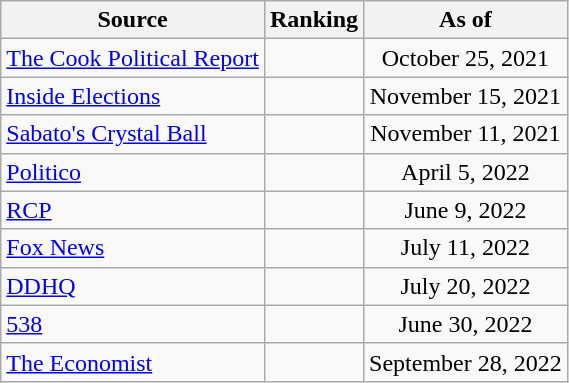<table class="wikitable" style="text-align:center">
<tr>
<th>Source</th>
<th>Ranking</th>
<th>As of</th>
</tr>
<tr>
<td align=left><a href='#'>The Cook Political Report</a></td>
<td></td>
<td>October 25, 2021</td>
</tr>
<tr>
<td align=left><a href='#'>Inside Elections</a></td>
<td></td>
<td>November 15, 2021</td>
</tr>
<tr>
<td align=left><a href='#'>Sabato's Crystal Ball</a></td>
<td></td>
<td>November 11, 2021</td>
</tr>
<tr>
<td align="left"><a href='#'>Politico</a></td>
<td></td>
<td>April 5, 2022</td>
</tr>
<tr>
<td align="left"><a href='#'>RCP</a></td>
<td></td>
<td>June 9, 2022</td>
</tr>
<tr>
<td align=left><a href='#'>Fox News</a></td>
<td></td>
<td>July 11, 2022</td>
</tr>
<tr>
<td align="left"><a href='#'>DDHQ</a></td>
<td></td>
<td>July 20, 2022</td>
</tr>
<tr>
<td align="left"><a href='#'>538</a></td>
<td></td>
<td>June 30, 2022</td>
</tr>
<tr>
<td align="left"><a href='#'>The Economist</a></td>
<td></td>
<td>September 28, 2022</td>
</tr>
</table>
